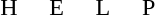<table width=10% style="text-align: center; line-height: 100%;">
<tr>
<td width=8%><br>H</td>
<td width=8%><br>E</td>
<td width=8%><br>L</td>
<td width=8%><br>P</td>
</tr>
</table>
